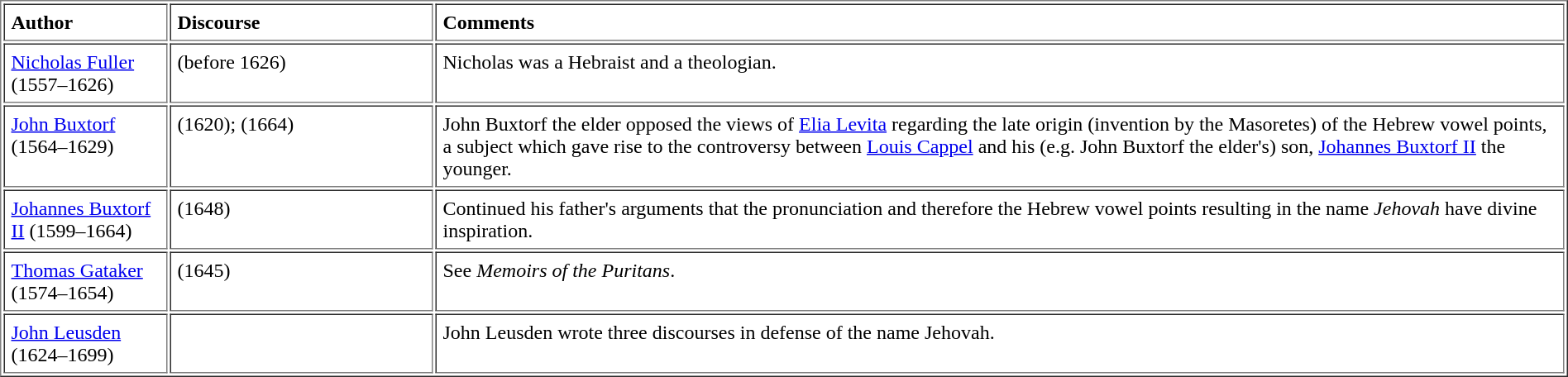<table border="1" cellpadding="5" style="text-align:left">
<tr>
<th width=120>Author</th>
<th width=200>Discourse</th>
<th>Comments</th>
</tr>
<tr>
<td valign=top align=left><a href='#'>Nicholas Fuller</a> (1557–1626)</td>
<td valign=top align=left>  (before 1626)</td>
<td valign=top align=left>Nicholas was a Hebraist and a theologian.</td>
</tr>
<tr>
<td valign=top align=left><a href='#'>John Buxtorf</a> (1564–1629)</td>
<td valign=top align=left> (1620);  (1664)</td>
<td valign=top align=left>John Buxtorf the elder opposed the views of <a href='#'>Elia Levita</a> regarding the late origin (invention by the Masoretes) of the Hebrew vowel points, a subject which gave rise to the controversy between <a href='#'>Louis Cappel</a> and his (e.g. John Buxtorf the elder's) son, <a href='#'>Johannes Buxtorf II</a> the younger.</td>
</tr>
<tr>
<td valign=top align=left><a href='#'>Johannes Buxtorf II</a> (1599–1664)</td>
<td valign=top align=left> (1648)</td>
<td valign=top align=left>Continued his father's arguments that the pronunciation and therefore the Hebrew vowel points resulting in the name <em>Jehovah</em> have divine inspiration.</td>
</tr>
<tr>
<td valign=top align=left><a href='#'>Thomas Gataker</a> (1574–1654)</td>
<td valign=top align=left> (1645)</td>
<td valign=top align=left>See <em>Memoirs of the Puritans</em>.</td>
</tr>
<tr>
<td valign=top align=left><a href='#'>John Leusden</a> (1624–1699)</td>
<td valign=top align=left></td>
<td valign=top align=left>John Leusden wrote three discourses in defense of the name Jehovah.</td>
</tr>
</table>
